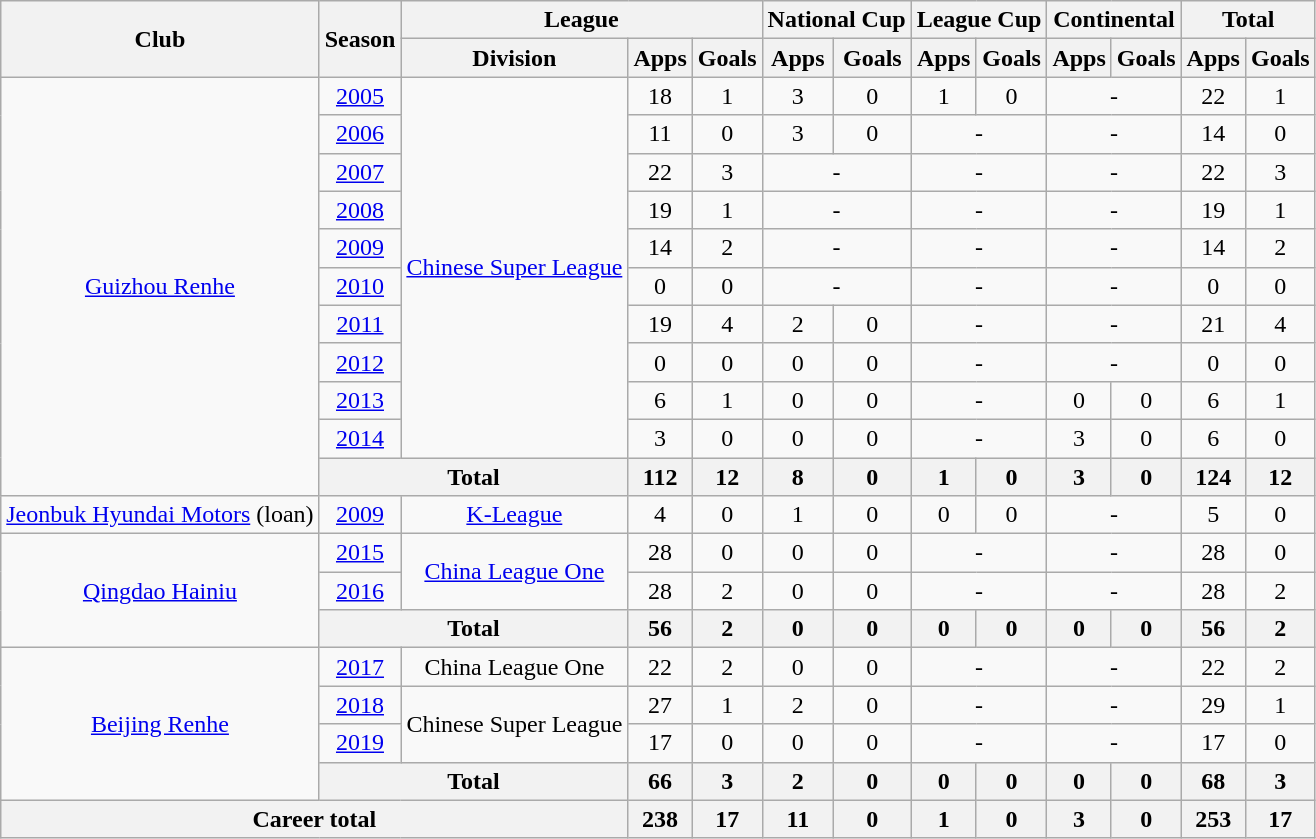<table class="wikitable" style="text-align: center">
<tr>
<th rowspan="2">Club</th>
<th rowspan="2">Season</th>
<th colspan="3">League</th>
<th colspan="2">National Cup</th>
<th colspan="2">League Cup</th>
<th colspan="2">Continental</th>
<th colspan="2">Total</th>
</tr>
<tr>
<th>Division</th>
<th>Apps</th>
<th>Goals</th>
<th>Apps</th>
<th>Goals</th>
<th>Apps</th>
<th>Goals</th>
<th>Apps</th>
<th>Goals</th>
<th>Apps</th>
<th>Goals</th>
</tr>
<tr>
<td rowspan=11><a href='#'>Guizhou Renhe</a></td>
<td><a href='#'>2005</a></td>
<td rowspan=10><a href='#'>Chinese Super League</a></td>
<td>18</td>
<td>1</td>
<td>3</td>
<td>0</td>
<td>1</td>
<td>0</td>
<td colspan="2">-</td>
<td>22</td>
<td>1</td>
</tr>
<tr>
<td><a href='#'>2006</a></td>
<td>11</td>
<td>0</td>
<td>3</td>
<td>0</td>
<td colspan="2">-</td>
<td colspan="2">-</td>
<td>14</td>
<td>0</td>
</tr>
<tr>
<td><a href='#'>2007</a></td>
<td>22</td>
<td>3</td>
<td colspan="2">-</td>
<td colspan="2">-</td>
<td colspan="2">-</td>
<td>22</td>
<td>3</td>
</tr>
<tr>
<td><a href='#'>2008</a></td>
<td>19</td>
<td>1</td>
<td colspan="2">-</td>
<td colspan="2">-</td>
<td colspan="2">-</td>
<td>19</td>
<td>1</td>
</tr>
<tr>
<td><a href='#'>2009</a></td>
<td>14</td>
<td>2</td>
<td colspan="2">-</td>
<td colspan="2">-</td>
<td colspan="2">-</td>
<td>14</td>
<td>2</td>
</tr>
<tr>
<td><a href='#'>2010</a></td>
<td>0</td>
<td>0</td>
<td colspan="2">-</td>
<td colspan="2">-</td>
<td colspan="2">-</td>
<td>0</td>
<td>0</td>
</tr>
<tr>
<td><a href='#'>2011</a></td>
<td>19</td>
<td>4</td>
<td>2</td>
<td>0</td>
<td colspan="2">-</td>
<td colspan="2">-</td>
<td>21</td>
<td>4</td>
</tr>
<tr>
<td><a href='#'>2012</a></td>
<td>0</td>
<td>0</td>
<td>0</td>
<td>0</td>
<td colspan="2">-</td>
<td colspan="2">-</td>
<td>0</td>
<td>0</td>
</tr>
<tr>
<td><a href='#'>2013</a></td>
<td>6</td>
<td>1</td>
<td>0</td>
<td>0</td>
<td colspan="2">-</td>
<td>0</td>
<td>0</td>
<td>6</td>
<td>1</td>
</tr>
<tr>
<td><a href='#'>2014</a></td>
<td>3</td>
<td>0</td>
<td>0</td>
<td>0</td>
<td colspan="2">-</td>
<td>3</td>
<td>0</td>
<td>6</td>
<td>0</td>
</tr>
<tr>
<th colspan="2"><strong>Total</strong></th>
<th>112</th>
<th>12</th>
<th>8</th>
<th>0</th>
<th>1</th>
<th>0</th>
<th>3</th>
<th>0</th>
<th>124</th>
<th>12</th>
</tr>
<tr>
<td><a href='#'>Jeonbuk Hyundai Motors</a> (loan)</td>
<td><a href='#'>2009</a></td>
<td><a href='#'>K-League</a></td>
<td>4</td>
<td>0</td>
<td>1</td>
<td>0</td>
<td>0</td>
<td>0</td>
<td colspan="2">-</td>
<td>5</td>
<td>0</td>
</tr>
<tr>
<td rowspan=3><a href='#'>Qingdao Hainiu</a></td>
<td><a href='#'>2015</a></td>
<td rowspan=2><a href='#'>China League One</a></td>
<td>28</td>
<td>0</td>
<td>0</td>
<td>0</td>
<td colspan="2">-</td>
<td colspan="2">-</td>
<td>28</td>
<td>0</td>
</tr>
<tr>
<td><a href='#'>2016</a></td>
<td>28</td>
<td>2</td>
<td>0</td>
<td>0</td>
<td colspan="2">-</td>
<td colspan="2">-</td>
<td>28</td>
<td>2</td>
</tr>
<tr>
<th colspan="2"><strong>Total</strong></th>
<th>56</th>
<th>2</th>
<th>0</th>
<th>0</th>
<th>0</th>
<th>0</th>
<th>0</th>
<th>0</th>
<th>56</th>
<th>2</th>
</tr>
<tr>
<td rowspan=4><a href='#'>Beijing Renhe</a></td>
<td><a href='#'>2017</a></td>
<td>China League One</td>
<td>22</td>
<td>2</td>
<td>0</td>
<td>0</td>
<td colspan="2">-</td>
<td colspan="2">-</td>
<td>22</td>
<td>2</td>
</tr>
<tr>
<td><a href='#'>2018</a></td>
<td rowspan=2>Chinese Super League</td>
<td>27</td>
<td>1</td>
<td>2</td>
<td>0</td>
<td colspan="2">-</td>
<td colspan="2">-</td>
<td>29</td>
<td>1</td>
</tr>
<tr>
<td><a href='#'>2019</a></td>
<td>17</td>
<td>0</td>
<td>0</td>
<td>0</td>
<td colspan="2">-</td>
<td colspan="2">-</td>
<td>17</td>
<td>0</td>
</tr>
<tr>
<th colspan="2"><strong>Total</strong></th>
<th>66</th>
<th>3</th>
<th>2</th>
<th>0</th>
<th>0</th>
<th>0</th>
<th>0</th>
<th>0</th>
<th>68</th>
<th>3</th>
</tr>
<tr>
<th colspan=3>Career total</th>
<th>238</th>
<th>17</th>
<th>11</th>
<th>0</th>
<th>1</th>
<th>0</th>
<th>3</th>
<th>0</th>
<th>253</th>
<th>17</th>
</tr>
</table>
